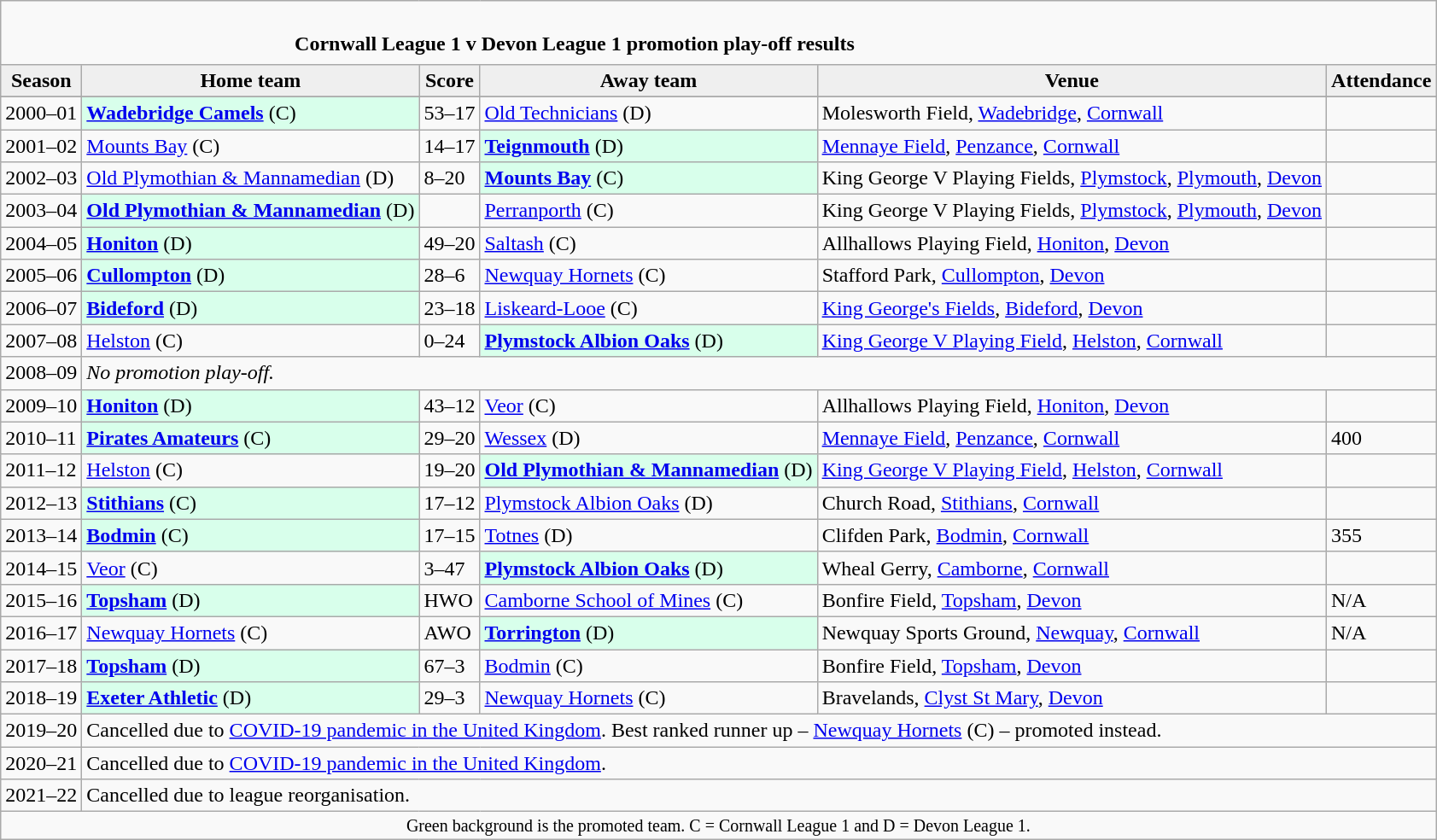<table class="wikitable" style="text-align: left;">
<tr>
<td colspan="6" cellpadding="0" cellspacing="0"><br><table border="0" style="width:100%;" cellpadding="0" cellspacing="0">
<tr>
<td style="width:20%; border:0;"></td>
<td style="border:0;"><strong>Cornwall League 1 v Devon League 1 promotion play-off results</strong></td>
<td style="width:20%; border:0;"></td>
</tr>
</table>
</td>
</tr>
<tr>
<th style="background:#efefef;">Season</th>
<th style="background:#efefef">Home team</th>
<th style="background:#efefef">Score</th>
<th style="background:#efefef">Away team</th>
<th style="background:#efefef">Venue</th>
<th style="background:#efefef">Attendance</th>
</tr>
<tr align=left>
</tr>
<tr>
<td>2000–01</td>
<td style="background:#d8ffeb;"><strong><a href='#'>Wadebridge Camels</a></strong> (C)</td>
<td>53–17</td>
<td><a href='#'>Old Technicians</a> (D)</td>
<td>Molesworth Field, <a href='#'>Wadebridge</a>, <a href='#'>Cornwall</a></td>
<td></td>
</tr>
<tr>
<td>2001–02</td>
<td><a href='#'>Mounts Bay</a> (C)</td>
<td>14–17</td>
<td style="background:#d8ffeb;"><strong><a href='#'>Teignmouth</a></strong> (D)</td>
<td><a href='#'>Mennaye Field</a>, <a href='#'>Penzance</a>, <a href='#'>Cornwall</a></td>
<td></td>
</tr>
<tr>
<td>2002–03</td>
<td><a href='#'>Old Plymothian & Mannamedian</a> (D)</td>
<td>8–20</td>
<td style="background:#d8ffeb;"><strong><a href='#'>Mounts Bay</a></strong> (C)</td>
<td>King George V Playing Fields, <a href='#'>Plymstock</a>, <a href='#'>Plymouth</a>, <a href='#'>Devon</a></td>
<td></td>
</tr>
<tr>
<td>2003–04</td>
<td style="background:#d8ffeb;"><strong><a href='#'>Old Plymothian & Mannamedian</a></strong> (D)</td>
<td></td>
<td><a href='#'>Perranporth</a> (C)</td>
<td>King George V Playing Fields, <a href='#'>Plymstock</a>, <a href='#'>Plymouth</a>, <a href='#'>Devon</a></td>
<td></td>
</tr>
<tr>
<td>2004–05</td>
<td style="background:#d8ffeb;"><strong><a href='#'>Honiton</a></strong> (D)</td>
<td>49–20</td>
<td><a href='#'>Saltash</a> (C)</td>
<td>Allhallows Playing Field, <a href='#'>Honiton</a>, <a href='#'>Devon</a></td>
<td></td>
</tr>
<tr>
<td>2005–06</td>
<td style="background:#d8ffeb;"><strong><a href='#'>Cullompton</a></strong> (D)</td>
<td>28–6</td>
<td><a href='#'>Newquay Hornets</a> (C)</td>
<td>Stafford Park, <a href='#'>Cullompton</a>, <a href='#'>Devon</a></td>
<td></td>
</tr>
<tr>
<td>2006–07</td>
<td style="background:#d8ffeb;"><strong><a href='#'>Bideford</a></strong> (D)</td>
<td>23–18</td>
<td><a href='#'>Liskeard-Looe</a> (C)</td>
<td><a href='#'>King George's Fields</a>, <a href='#'>Bideford</a>, <a href='#'>Devon</a></td>
<td></td>
</tr>
<tr>
<td>2007–08</td>
<td><a href='#'>Helston</a> (C)</td>
<td>0–24</td>
<td style="background:#d8ffeb;"><strong><a href='#'>Plymstock Albion Oaks</a></strong> (D)</td>
<td><a href='#'>King George V Playing Field</a>, <a href='#'>Helston</a>, <a href='#'>Cornwall</a></td>
<td></td>
</tr>
<tr>
<td>2008–09</td>
<td colspan="5"><em>No promotion play-off.</em></td>
</tr>
<tr>
<td>2009–10</td>
<td style="background:#d8ffeb;"><strong><a href='#'>Honiton</a></strong> (D)</td>
<td>43–12</td>
<td><a href='#'>Veor</a> (C)</td>
<td>Allhallows Playing Field, <a href='#'>Honiton</a>, <a href='#'>Devon</a></td>
<td></td>
</tr>
<tr>
<td>2010–11</td>
<td style="background:#d8ffeb;"><strong><a href='#'>Pirates Amateurs</a></strong> (C)</td>
<td>29–20</td>
<td><a href='#'>Wessex</a> (D)</td>
<td><a href='#'>Mennaye Field</a>, <a href='#'>Penzance</a>, <a href='#'>Cornwall</a></td>
<td>400</td>
</tr>
<tr>
<td>2011–12</td>
<td><a href='#'>Helston</a> (C)</td>
<td>19–20</td>
<td style="background:#d8ffeb;"><strong><a href='#'>Old Plymothian & Mannamedian</a></strong> (D)</td>
<td><a href='#'>King George V Playing Field</a>, <a href='#'>Helston</a>, <a href='#'>Cornwall</a></td>
<td></td>
</tr>
<tr>
<td>2012–13</td>
<td style="background:#d8ffeb;"><strong><a href='#'>Stithians</a></strong> (C)</td>
<td>17–12</td>
<td><a href='#'>Plymstock Albion Oaks</a> (D)</td>
<td>Church Road, <a href='#'>Stithians</a>, <a href='#'>Cornwall</a></td>
<td></td>
</tr>
<tr>
<td>2013–14</td>
<td style="background:#d8ffeb;"><strong><a href='#'>Bodmin</a></strong> (C)</td>
<td>17–15</td>
<td><a href='#'>Totnes</a> (D)</td>
<td>Clifden Park, <a href='#'>Bodmin</a>, <a href='#'>Cornwall</a></td>
<td>355</td>
</tr>
<tr>
<td>2014–15</td>
<td><a href='#'>Veor</a> (C)</td>
<td>3–47</td>
<td style="background:#d8ffeb;"><strong><a href='#'>Plymstock Albion Oaks</a></strong> (D)</td>
<td>Wheal Gerry, <a href='#'>Camborne</a>, <a href='#'>Cornwall</a></td>
<td></td>
</tr>
<tr>
<td>2015–16</td>
<td style="background:#d8ffeb;"><strong><a href='#'>Topsham</a></strong> (D)</td>
<td>HWO</td>
<td><a href='#'>Camborne School of Mines</a> (C)</td>
<td>Bonfire Field, <a href='#'>Topsham</a>, <a href='#'>Devon</a></td>
<td>N/A</td>
</tr>
<tr>
<td>2016–17</td>
<td><a href='#'>Newquay Hornets</a> (C)</td>
<td>AWO</td>
<td style="background:#d8ffeb;"><strong><a href='#'>Torrington</a></strong> (D)</td>
<td>Newquay Sports Ground, <a href='#'>Newquay</a>, <a href='#'>Cornwall</a></td>
<td>N/A</td>
</tr>
<tr>
<td>2017–18</td>
<td style="background:#d8ffeb;"><strong><a href='#'>Topsham</a></strong> (D)</td>
<td>67–3</td>
<td><a href='#'>Bodmin</a> (C)</td>
<td>Bonfire Field, <a href='#'>Topsham</a>, <a href='#'>Devon</a></td>
<td></td>
</tr>
<tr>
<td>2018–19</td>
<td style="background:#d8ffeb;"><strong><a href='#'>Exeter Athletic</a></strong> (D)</td>
<td>29–3</td>
<td><a href='#'>Newquay Hornets</a> (C)</td>
<td>Bravelands, <a href='#'>Clyst St Mary</a>, <a href='#'>Devon</a></td>
<td></td>
</tr>
<tr>
<td>2019–20</td>
<td colspan=6>Cancelled due to <a href='#'>COVID-19 pandemic in the United Kingdom</a>. Best ranked runner up – <a href='#'>Newquay Hornets</a> (C) – promoted instead.</td>
</tr>
<tr>
<td>2020–21</td>
<td colspan=6>Cancelled due to <a href='#'>COVID-19 pandemic in the United Kingdom</a>.</td>
</tr>
<tr>
<td>2021–22</td>
<td colspan=6>Cancelled due to league reorganisation.</td>
</tr>
<tr>
<td colspan="6"  style="border:0; font-size:smaller; text-align:center;">Green background is the promoted team.  C = Cornwall League 1 and D = Devon League 1.</td>
</tr>
<tr>
</tr>
</table>
